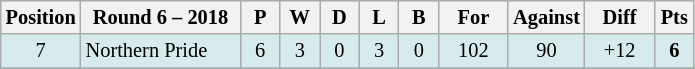<table class="wikitable" style="text-align:center; font-size:85%;">
<tr style="background: #d7ebed;">
<th width="40" abbr="Position">Position</th>
<th width="100">Round 6 – 2018</th>
<th width="20" abbr="Played">P</th>
<th width="20" abbr="Won">W</th>
<th width="20" abbr="Drawn">D</th>
<th width="20" abbr="Lost">L</th>
<th width="20" abbr="Bye">B</th>
<th width="40" abbr="Points for">For</th>
<th width="40" abbr="Points against">Against</th>
<th width="40" abbr="Points difference">Diff</th>
<th width=20 abbr="Points">Pts</th>
</tr>
<tr style="background: #d7ebed;">
<td>7</td>
<td style="text-align:left;"> Northern Pride</td>
<td>6</td>
<td>3</td>
<td>0</td>
<td>3</td>
<td>0</td>
<td>102</td>
<td>90</td>
<td>+12</td>
<td><strong>6</strong></td>
</tr>
<tr>
</tr>
</table>
